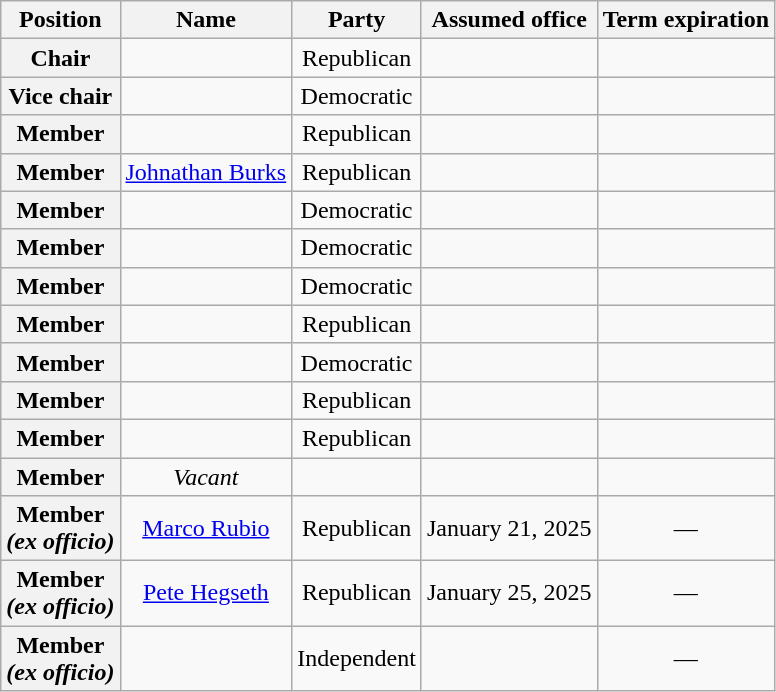<table class="wikitable sortable" style="text-align:center">
<tr>
<th>Position</th>
<th>Name</th>
<th>Party</th>
<th>Assumed office</th>
<th>Term expiration</th>
</tr>
<tr>
<th>Chair</th>
<td></td>
<td>Republican</td>
<td></td>
<td></td>
</tr>
<tr>
<th>Vice chair</th>
<td></td>
<td>Democratic</td>
<td></td>
<td></td>
</tr>
<tr>
<th>Member</th>
<td></td>
<td>Republican</td>
<td></td>
<td></td>
</tr>
<tr>
<th>Member</th>
<td><a href='#'>Johnathan Burks</a></td>
<td>Republican</td>
<td></td>
<td></td>
</tr>
<tr>
<th>Member</th>
<td></td>
<td>Democratic</td>
<td></td>
<td></td>
</tr>
<tr>
<th>Member</th>
<td></td>
<td>Democratic</td>
<td></td>
<td></td>
</tr>
<tr>
<th>Member</th>
<td></td>
<td>Democratic</td>
<td></td>
<td></td>
</tr>
<tr>
<th>Member</th>
<td></td>
<td>Republican</td>
<td></td>
<td></td>
</tr>
<tr>
<th>Member</th>
<td></td>
<td>Democratic</td>
<td></td>
<td></td>
</tr>
<tr>
<th>Member</th>
<td></td>
<td>Republican</td>
<td></td>
<td></td>
</tr>
<tr>
<th>Member</th>
<td></td>
<td>Republican</td>
<td></td>
<td></td>
</tr>
<tr>
<th>Member</th>
<td><em>Vacant</em></td>
<td></td>
<td></td>
<td></td>
</tr>
<tr>
<th>Member<br><em>(ex officio)</em></th>
<td><a href='#'>Marco Rubio</a></td>
<td>Republican</td>
<td>January 21, 2025</td>
<td>—</td>
</tr>
<tr>
<th>Member<br><em>(ex officio)</em></th>
<td><a href='#'>Pete Hegseth</a></td>
<td>Republican</td>
<td>January 25, 2025</td>
<td>—</td>
</tr>
<tr>
<th>Member<br><em>(ex officio)</em></th>
<td></td>
<td>Independent</td>
<td></td>
<td>—</td>
</tr>
</table>
